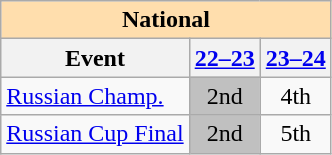<table class="wikitable" style="text-align:center">
<tr>
<th style="background-color: #ffdead; " colspan=3 align=center>National</th>
</tr>
<tr>
<th>Event</th>
<th><a href='#'>22–23</a></th>
<th><a href='#'>23–24</a></th>
</tr>
<tr>
<td align=left><a href='#'>Russian Champ.</a></td>
<td bgcolor=silver>2nd</td>
<td>4th</td>
</tr>
<tr>
<td align="left"><a href='#'>Russian Cup Final</a></td>
<td bgcolor=silver>2nd</td>
<td>5th</td>
</tr>
</table>
